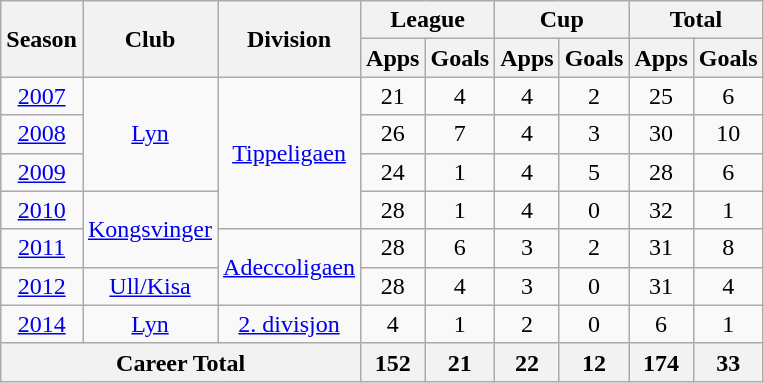<table class="wikitable" style="text-align: center;">
<tr>
<th rowspan="2">Season</th>
<th rowspan="2">Club</th>
<th rowspan="2">Division</th>
<th colspan="2">League</th>
<th colspan="2">Cup</th>
<th colspan="2">Total</th>
</tr>
<tr>
<th>Apps</th>
<th>Goals</th>
<th>Apps</th>
<th>Goals</th>
<th>Apps</th>
<th>Goals</th>
</tr>
<tr>
<td><a href='#'>2007</a></td>
<td rowspan="3" valign="center"><a href='#'>Lyn</a></td>
<td rowspan="4" valign="center"><a href='#'>Tippeligaen</a></td>
<td>21</td>
<td>4</td>
<td>4</td>
<td>2</td>
<td>25</td>
<td>6</td>
</tr>
<tr>
<td><a href='#'>2008</a></td>
<td>26</td>
<td>7</td>
<td>4</td>
<td>3</td>
<td>30</td>
<td>10</td>
</tr>
<tr>
<td><a href='#'>2009</a></td>
<td>24</td>
<td>1</td>
<td>4</td>
<td>5</td>
<td>28</td>
<td>6</td>
</tr>
<tr>
<td><a href='#'>2010</a></td>
<td rowspan="2" valign="center"><a href='#'>Kongsvinger</a></td>
<td>28</td>
<td>1</td>
<td>4</td>
<td>0</td>
<td>32</td>
<td>1</td>
</tr>
<tr>
<td><a href='#'>2011</a></td>
<td rowspan="2" valign="center"><a href='#'>Adeccoligaen</a></td>
<td>28</td>
<td>6</td>
<td>3</td>
<td>2</td>
<td>31</td>
<td>8</td>
</tr>
<tr>
<td><a href='#'>2012</a></td>
<td rowspan="1" valign="center"><a href='#'>Ull/Kisa</a></td>
<td>28</td>
<td>4</td>
<td>3</td>
<td>0</td>
<td>31</td>
<td>4</td>
</tr>
<tr>
<td><a href='#'>2014</a></td>
<td rowspan="1" valign="center"><a href='#'>Lyn</a></td>
<td rowspan="1" valign="center"><a href='#'>2. divisjon</a></td>
<td>4</td>
<td>1</td>
<td>2</td>
<td>0</td>
<td>6</td>
<td>1</td>
</tr>
<tr>
<th colspan="3">Career Total</th>
<th>152</th>
<th>21</th>
<th>22</th>
<th>12</th>
<th>174</th>
<th>33</th>
</tr>
</table>
